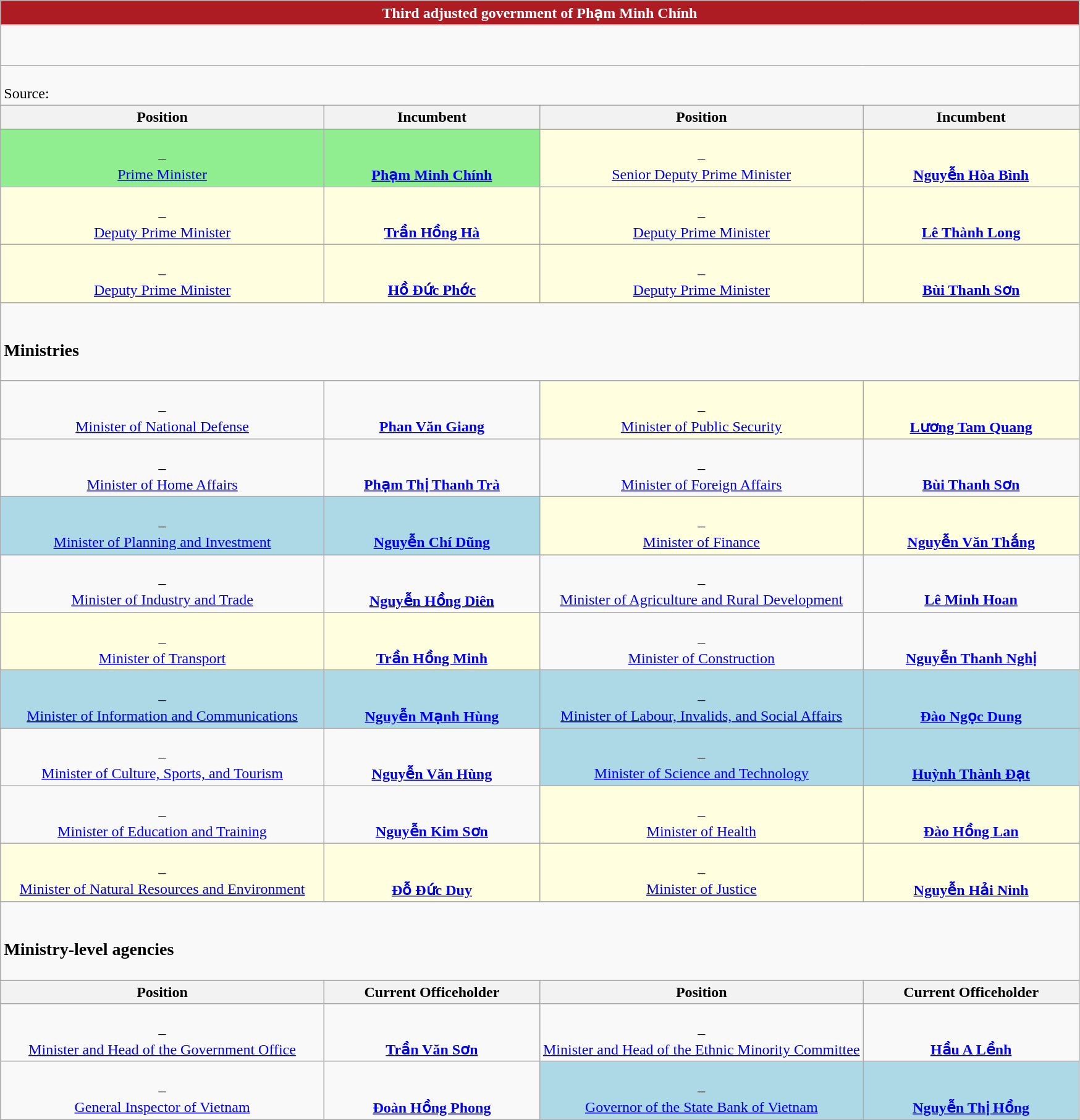<table class="wikitable" style="text-align:center">
<tr>
<th colspan="4" style="text-align:center; font-size:100%; color:white; background:#AE1C23;">Third adjusted government of Phạm Minh Chính</th>
</tr>
<tr>
<td colspan="4" style="text-align:left"><br>
<br></td>
</tr>
<tr>
<td colspan="4" style="text-align:left"><br>Source:</td>
</tr>
<tr>
<th scope="col" style="width: 30%;">Position<br></th>
<th scope="col" style="width: 20%;">Incumbent</th>
<th scope="col" style="width: 30%;">Position<br></th>
<th scope="col" style="width: 20%;">Incumbent</th>
</tr>
<tr>
<td style="background: #90EE90;"><br>–<br><a href='#'>Prime Minister</a><br></td>
<td style="background: #90EE90;"><br><br><strong><a href='#'>Phạm Minh Chính</a></strong><br></td>
<td style="background:LightYellow;"><br>–<br><a href='#'>Senior Deputy Prime Minister</a><br></td>
<td style="background:LightYellow;"> <br>  <br> <strong><a href='#'>Nguyễn Hòa Bình</a></strong> <br> </td>
</tr>
<tr>
<td style="background:LightYellow;"><br>–<br><a href='#'>Deputy Prime Minister</a><br></td>
<td style="background:LightYellow;"><br><br> <strong><a href='#'>Trần Hồng Hà</a></strong><br></td>
<td style="background:LightYellow;"><br>–<br><a href='#'>Deputy Prime Minister</a><br></td>
<td style="background:LightYellow;"><br><br><strong><a href='#'>Lê Thành Long</a></strong><br></td>
</tr>
<tr>
<td style="background:LightYellow;"><br>–<br><a href='#'>Deputy Prime Minister</a><br></td>
<td style="background:LightYellow;"><br><br><strong><a href='#'>Hồ Đức Phớc</a></strong><br></td>
<td style="background:LightYellow;"><br>–<br><a href='#'>Deputy Prime Minister</a><br></td>
<td style="background:LightYellow;"><br><br><strong><a href='#'>Bùi Thanh Sơn</a></strong><br></td>
</tr>
<tr>
<td colspan="4" style="text-align:left"><br><h3>Ministries</h3></td>
</tr>
<tr>
<td><br>–<br><a href='#'>Minister of National Defense</a><br></td>
<td><br><br><strong><a href='#'>Phan Văn Giang</a></strong><br></td>
<td style="background:LightYellow;"><br>–<br><a href='#'>Minister of Public Security</a><br></td>
<td style="background:LightYellow;"><br><br><strong><a href='#'>Lương Tam Quang</a></strong><br></td>
</tr>
<tr>
<td><br>–<br><a href='#'>Minister of Home Affairs</a><br></td>
<td><br><br><strong><a href='#'>Phạm Thị Thanh Trà</a></strong><br></td>
<td><br>–<br><a href='#'>Minister of Foreign Affairs</a><br></td>
<td><br><br><strong><a href='#'>Bùi Thanh Sơn</a></strong><br></td>
</tr>
<tr>
<td style="background:lightblue;"><br>–<br><a href='#'>Minister of Planning and Investment</a><br></td>
<td style="background:lightblue;"><br><br><strong><a href='#'>Nguyễn Chí Dũng</a></strong><br></td>
<td style="background:LightYellow;"><br>–<br><a href='#'>Minister of Finance</a><br></td>
<td style="background:LightYellow;"><br><br><strong><a href='#'>Nguyễn Văn Thắng</a></strong><br></td>
</tr>
<tr>
<td><br>–<br><a href='#'>Minister of Industry and Trade</a><br></td>
<td><br><br><strong><a href='#'>Nguyễn Hồng Diên</a></strong><br></td>
<td><br>–<br><a href='#'>Minister of Agriculture and Rural Development</a><br></td>
<td><br><br><strong><a href='#'>Lê Minh Hoan</a></strong><br></td>
</tr>
<tr>
<td style="background:LightYellow;"><br>–<br><a href='#'>Minister of Transport</a><br></td>
<td style="background:LightYellow;"><br><br><strong><a href='#'>Trần Hồng Minh</a></strong><br></td>
<td><br>–<br><a href='#'>Minister of Construction</a><br></td>
<td><br><br><strong><a href='#'>Nguyễn Thanh Nghị</a></strong><br></td>
</tr>
<tr>
<td style="background:lightblue;"><br>–<br><a href='#'>Minister of Information and Communications</a><br></td>
<td style="background:lightblue;"><br><br><strong><a href='#'>Nguyễn Mạnh Hùng</a></strong><br></td>
<td style="background:lightblue;"><br>–<br><a href='#'>Minister of Labour, Invalids, and Social Affairs</a><br></td>
<td style="background:lightblue;"><br><br><strong><a href='#'>Đào Ngọc Dung</a></strong><br></td>
</tr>
<tr>
<td><br>–<br><a href='#'>Minister of Culture, Sports, and Tourism</a><br></td>
<td><br><br><strong><a href='#'>Nguyễn Văn Hùng</a></strong><br></td>
<td style="background:lightblue;"><br>–<br><a href='#'>Minister of Science and Technology</a><br></td>
<td style="background:lightblue;"><br><br><strong><a href='#'>Huỳnh Thành Đạt</a></strong><br></td>
</tr>
<tr>
<td><br>–<br><a href='#'>Minister of Education and Training</a><br></td>
<td><br><br><strong><a href='#'>Nguyễn Kim Sơn</a></strong><br></td>
<td style="background:LightYellow;"><br>–<br><a href='#'>Minister of Health</a><br></td>
<td style="background:LightYellow;"><br><br><strong><a href='#'>Đào Hồng Lan</a></strong><br></td>
</tr>
<tr>
<td style="background:LightYellow;"><br>–<br><a href='#'>Minister of Natural Resources and Environment</a><br></td>
<td style="background:LightYellow;"><br><br><strong><a href='#'>Đỗ Đức Duy</a></strong><br></td>
<td style="background:LightYellow;"><br>–<br><a href='#'>Minister of Justice</a><br></td>
<td style="background:LightYellow;"><br><br><strong><a href='#'>Nguyễn Hải Ninh</a></strong><br></td>
</tr>
<tr>
<td colspan="4" style="text-align:left"><br><h3>Ministry-level agencies</h3></td>
</tr>
<tr>
<th>Position<br></th>
<th>Current Officeholder</th>
<th>Position<br></th>
<th>Current Officeholder</th>
</tr>
<tr>
<td> <br>–<br> <a href='#'>Minister and Head of the Government Office</a> <br> </td>
<td> <br>  <br> <strong><a href='#'>Trần Văn Sơn</a></strong> <br> </td>
<td> <br>–<br> <a href='#'>Minister and Head of the Ethnic Minority Committee</a> <br></td>
<td><br>  <br> <strong><a href='#'>Hầu A Lềnh</a></strong> <br> </td>
</tr>
<tr>
<td> <br>–<br> <a href='#'>General Inspector of Vietnam</a><br> </td>
<td> <br>  <br>  <strong><a href='#'>Đoàn Hồng Phong</a></strong> <br> </td>
<td style="background:lightblue;"><br>–<br> <a href='#'>Governor of the State Bank of Vietnam</a> <br> </td>
<td style="background:lightblue;"><br>  <br> <strong><a href='#'>Nguyễn Thị Hồng</a></strong> <br> </td>
</tr>
</table>
